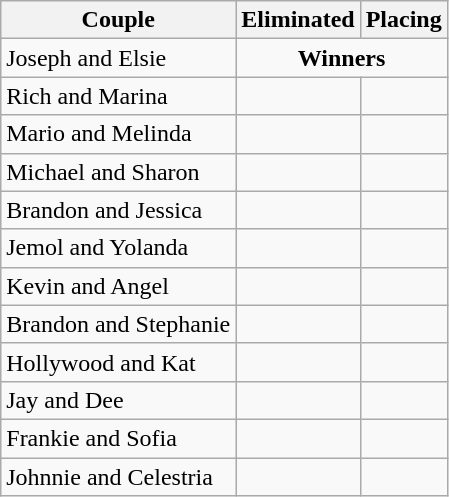<table class="wikitable sortable">
<tr>
<th>Couple</th>
<th>Eliminated</th>
<th>Placing</th>
</tr>
<tr>
<td>Joseph and Elsie</td>
<td colspan=2 style="text-align:center;"><strong>Winners</strong></td>
</tr>
<tr>
<td>Rich and Marina</td>
<td></td>
<td></td>
</tr>
<tr>
<td>Mario and Melinda</td>
<td></td>
<td></td>
</tr>
<tr>
<td>Michael and Sharon</td>
<td></td>
<td></td>
</tr>
<tr>
<td>Brandon and Jessica</td>
<td></td>
<td></td>
</tr>
<tr>
<td>Jemol and Yolanda</td>
<td></td>
<td></td>
</tr>
<tr>
<td>Kevin and Angel</td>
<td></td>
<td></td>
</tr>
<tr>
<td>Brandon and Stephanie</td>
<td></td>
<td></td>
</tr>
<tr>
<td>Hollywood and Kat</td>
<td></td>
<td></td>
</tr>
<tr>
<td>Jay and Dee</td>
<td></td>
<td></td>
</tr>
<tr>
<td>Frankie and Sofia</td>
<td></td>
<td></td>
</tr>
<tr>
<td>Johnnie and Celestria</td>
<td></td>
<td></td>
</tr>
</table>
